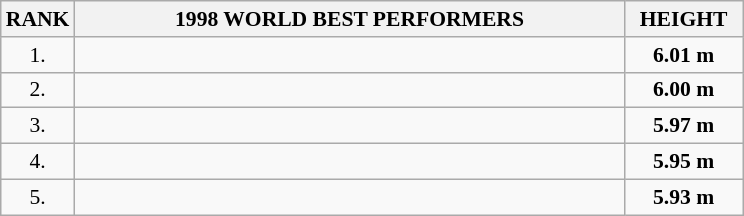<table class="wikitable" style="border-collapse: collapse; font-size: 90%;">
<tr>
<th>RANK</th>
<th align="center" style="width: 25em">1998 WORLD BEST PERFORMERS</th>
<th align="center" style="width: 5em">HEIGHT</th>
</tr>
<tr>
<td align="center">1.</td>
<td></td>
<td align="center"><strong>6.01 m</strong></td>
</tr>
<tr>
<td align="center">2.</td>
<td></td>
<td align="center"><strong>6.00 m</strong></td>
</tr>
<tr>
<td align="center">3.</td>
<td></td>
<td align="center"><strong>5.97 m</strong></td>
</tr>
<tr>
<td align="center">4.</td>
<td></td>
<td align="center"><strong>5.95 m</strong></td>
</tr>
<tr>
<td align="center">5.</td>
<td></td>
<td align="center"><strong>5.93 m</strong></td>
</tr>
</table>
